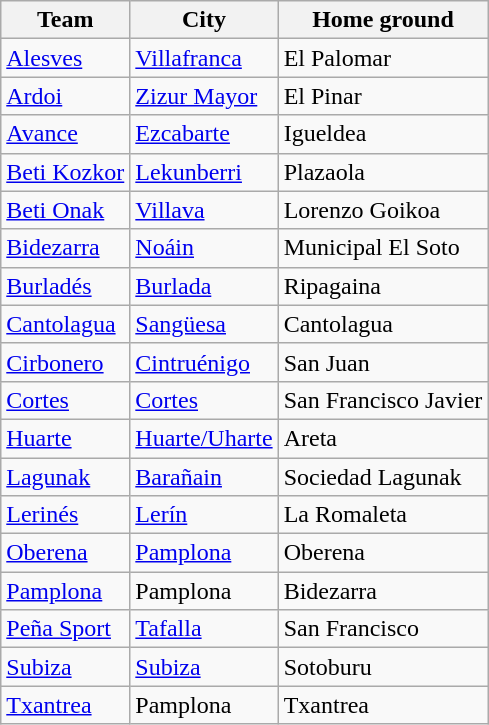<table class="wikitable sortable">
<tr>
<th>Team</th>
<th>City</th>
<th>Home ground</th>
</tr>
<tr>
<td><a href='#'>Alesves</a></td>
<td><a href='#'>Villafranca</a></td>
<td>El Palomar</td>
</tr>
<tr>
<td><a href='#'>Ardoi</a></td>
<td><a href='#'>Zizur Mayor</a></td>
<td>El Pinar</td>
</tr>
<tr>
<td><a href='#'>Avance</a></td>
<td><a href='#'>Ezcabarte</a></td>
<td>Igueldea</td>
</tr>
<tr>
<td><a href='#'>Beti Kozkor</a></td>
<td><a href='#'>Lekunberri</a></td>
<td>Plazaola</td>
</tr>
<tr>
<td><a href='#'>Beti Onak</a></td>
<td><a href='#'>Villava</a></td>
<td>Lorenzo Goikoa</td>
</tr>
<tr>
<td><a href='#'>Bidezarra</a></td>
<td><a href='#'>Noáin</a></td>
<td>Municipal El Soto</td>
</tr>
<tr>
<td><a href='#'>Burladés</a></td>
<td><a href='#'>Burlada</a></td>
<td>Ripagaina</td>
</tr>
<tr>
<td><a href='#'>Cantolagua</a></td>
<td><a href='#'>Sangüesa</a></td>
<td>Cantolagua</td>
</tr>
<tr>
<td><a href='#'>Cirbonero</a></td>
<td><a href='#'>Cintruénigo</a></td>
<td>San Juan</td>
</tr>
<tr>
<td><a href='#'>Cortes</a></td>
<td><a href='#'>Cortes</a></td>
<td>San Francisco Javier</td>
</tr>
<tr>
<td><a href='#'>Huarte</a></td>
<td><a href='#'>Huarte/Uharte</a></td>
<td>Areta</td>
</tr>
<tr>
<td><a href='#'>Lagunak</a></td>
<td><a href='#'>Barañain</a></td>
<td>Sociedad Lagunak</td>
</tr>
<tr>
<td><a href='#'>Lerinés</a></td>
<td><a href='#'>Lerín</a></td>
<td>La Romaleta</td>
</tr>
<tr>
<td><a href='#'>Oberena</a></td>
<td><a href='#'>Pamplona</a></td>
<td>Oberena</td>
</tr>
<tr>
<td><a href='#'>Pamplona</a></td>
<td>Pamplona</td>
<td>Bidezarra</td>
</tr>
<tr>
<td><a href='#'>Peña Sport</a></td>
<td><a href='#'>Tafalla</a></td>
<td>San Francisco</td>
</tr>
<tr>
<td><a href='#'>Subiza</a></td>
<td><a href='#'>Subiza</a></td>
<td>Sotoburu</td>
</tr>
<tr>
<td><a href='#'>Txantrea</a></td>
<td>Pamplona</td>
<td>Txantrea</td>
</tr>
</table>
